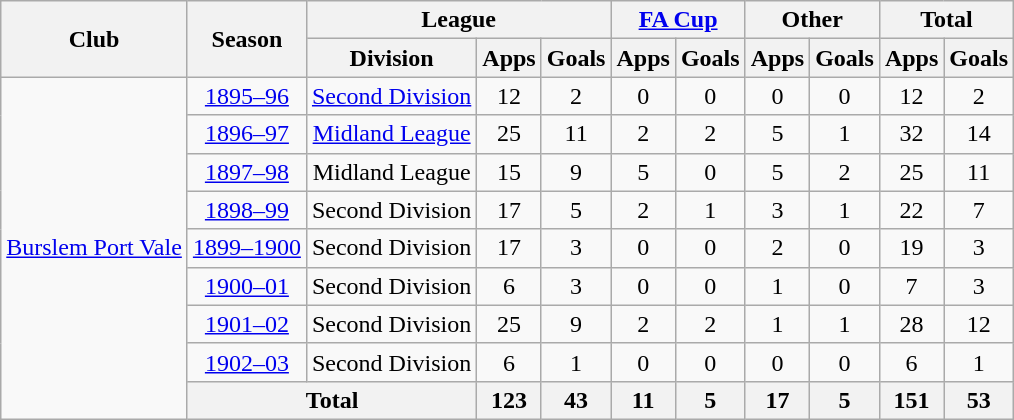<table class="wikitable" style="text-align:center">
<tr>
<th rowspan="2">Club</th>
<th rowspan="2">Season</th>
<th colspan="3">League</th>
<th colspan="2"><a href='#'>FA Cup</a></th>
<th colspan="2">Other</th>
<th colspan="2">Total</th>
</tr>
<tr>
<th>Division</th>
<th>Apps</th>
<th>Goals</th>
<th>Apps</th>
<th>Goals</th>
<th>Apps</th>
<th>Goals</th>
<th>Apps</th>
<th>Goals</th>
</tr>
<tr>
<td rowspan="9"><a href='#'>Burslem Port Vale</a></td>
<td><a href='#'>1895–96</a></td>
<td><a href='#'>Second Division</a></td>
<td>12</td>
<td>2</td>
<td>0</td>
<td>0</td>
<td>0</td>
<td>0</td>
<td>12</td>
<td>2</td>
</tr>
<tr>
<td><a href='#'>1896–97</a></td>
<td><a href='#'>Midland League</a></td>
<td>25</td>
<td>11</td>
<td>2</td>
<td>2</td>
<td>5</td>
<td>1</td>
<td>32</td>
<td>14</td>
</tr>
<tr>
<td><a href='#'>1897–98</a></td>
<td>Midland League</td>
<td>15</td>
<td>9</td>
<td>5</td>
<td>0</td>
<td>5</td>
<td>2</td>
<td>25</td>
<td>11</td>
</tr>
<tr>
<td><a href='#'>1898–99</a></td>
<td>Second Division</td>
<td>17</td>
<td>5</td>
<td>2</td>
<td>1</td>
<td>3</td>
<td>1</td>
<td>22</td>
<td>7</td>
</tr>
<tr>
<td><a href='#'>1899–1900</a></td>
<td>Second Division</td>
<td>17</td>
<td>3</td>
<td>0</td>
<td>0</td>
<td>2</td>
<td>0</td>
<td>19</td>
<td>3</td>
</tr>
<tr>
<td><a href='#'>1900–01</a></td>
<td>Second Division</td>
<td>6</td>
<td>3</td>
<td>0</td>
<td>0</td>
<td>1</td>
<td>0</td>
<td>7</td>
<td>3</td>
</tr>
<tr>
<td><a href='#'>1901–02</a></td>
<td>Second Division</td>
<td>25</td>
<td>9</td>
<td>2</td>
<td>2</td>
<td>1</td>
<td>1</td>
<td>28</td>
<td>12</td>
</tr>
<tr>
<td><a href='#'>1902–03</a></td>
<td>Second Division</td>
<td>6</td>
<td>1</td>
<td>0</td>
<td>0</td>
<td>0</td>
<td>0</td>
<td>6</td>
<td>1</td>
</tr>
<tr>
<th colspan="2">Total</th>
<th>123</th>
<th>43</th>
<th>11</th>
<th>5</th>
<th>17</th>
<th>5</th>
<th>151</th>
<th>53</th>
</tr>
</table>
